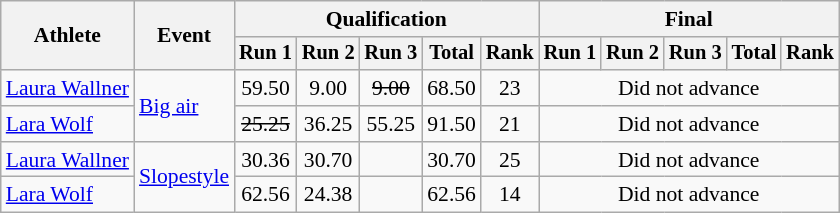<table class=wikitable style="font-size:90%; text-align:center">
<tr>
<th rowspan=2>Athlete</th>
<th rowspan=2>Event</th>
<th colspan=5>Qualification</th>
<th colspan=5>Final</th>
</tr>
<tr style=font-size:95%>
<th>Run 1</th>
<th>Run 2</th>
<th>Run 3</th>
<th>Total</th>
<th>Rank</th>
<th>Run 1</th>
<th>Run 2</th>
<th>Run 3</th>
<th>Total</th>
<th>Rank</th>
</tr>
<tr>
<td align=left><a href='#'>Laura Wallner</a></td>
<td align=left rowspan=2><a href='#'>Big air</a></td>
<td>59.50</td>
<td>9.00</td>
<td><s>9.00</s></td>
<td>68.50</td>
<td>23</td>
<td colspan=5>Did not advance</td>
</tr>
<tr>
<td align=left><a href='#'>Lara Wolf</a></td>
<td><s>25.25</s></td>
<td>36.25</td>
<td>55.25</td>
<td>91.50</td>
<td>21</td>
<td colspan=5>Did not advance</td>
</tr>
<tr>
<td align=left><a href='#'>Laura Wallner</a></td>
<td align=left rowspan=2><a href='#'>Slopestyle</a></td>
<td>30.36</td>
<td>30.70</td>
<td></td>
<td>30.70</td>
<td>25</td>
<td colspan=5>Did not advance</td>
</tr>
<tr>
<td align=left><a href='#'>Lara Wolf</a></td>
<td>62.56</td>
<td>24.38</td>
<td></td>
<td>62.56</td>
<td>14</td>
<td colspan=5>Did not advance</td>
</tr>
</table>
